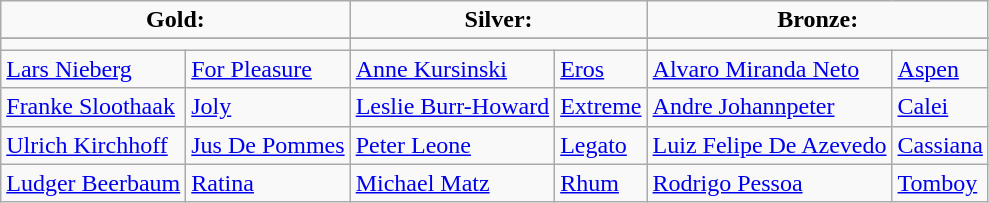<table class="wikitable">
<tr>
<td colspan=2 align=center><strong>Gold:</strong> </td>
<td colspan=2 align=center><strong>Silver:</strong> </td>
<td colspan=2 align=center><strong>Bronze:</strong> </td>
</tr>
<tr>
</tr>
<tr>
<td colspan=2 align=center></td>
<td colspan=2 align=center></td>
<td colspan=2 align=center></td>
</tr>
<tr>
<td><a href='#'>Lars Nieberg</a></td>
<td><a href='#'>For Pleasure</a></td>
<td><a href='#'>Anne Kursinski</a></td>
<td><a href='#'>Eros</a></td>
<td><a href='#'>Alvaro Miranda Neto</a></td>
<td><a href='#'>Aspen</a></td>
</tr>
<tr>
<td><a href='#'>Franke Sloothaak</a></td>
<td><a href='#'>Joly</a></td>
<td><a href='#'>Leslie Burr-Howard</a></td>
<td><a href='#'>Extreme</a></td>
<td><a href='#'>Andre Johannpeter</a></td>
<td><a href='#'>Calei</a></td>
</tr>
<tr>
<td><a href='#'>Ulrich Kirchhoff</a></td>
<td><a href='#'>Jus De Pommes</a></td>
<td><a href='#'>Peter Leone</a></td>
<td><a href='#'>Legato</a></td>
<td><a href='#'>Luiz Felipe De Azevedo</a></td>
<td><a href='#'>Cassiana</a></td>
</tr>
<tr>
<td><a href='#'>Ludger Beerbaum</a></td>
<td><a href='#'>Ratina</a></td>
<td><a href='#'>Michael Matz</a></td>
<td align="left"><a href='#'>Rhum</a></td>
<td><a href='#'>Rodrigo Pessoa</a></td>
<td><a href='#'>Tomboy</a></td>
</tr>
</table>
